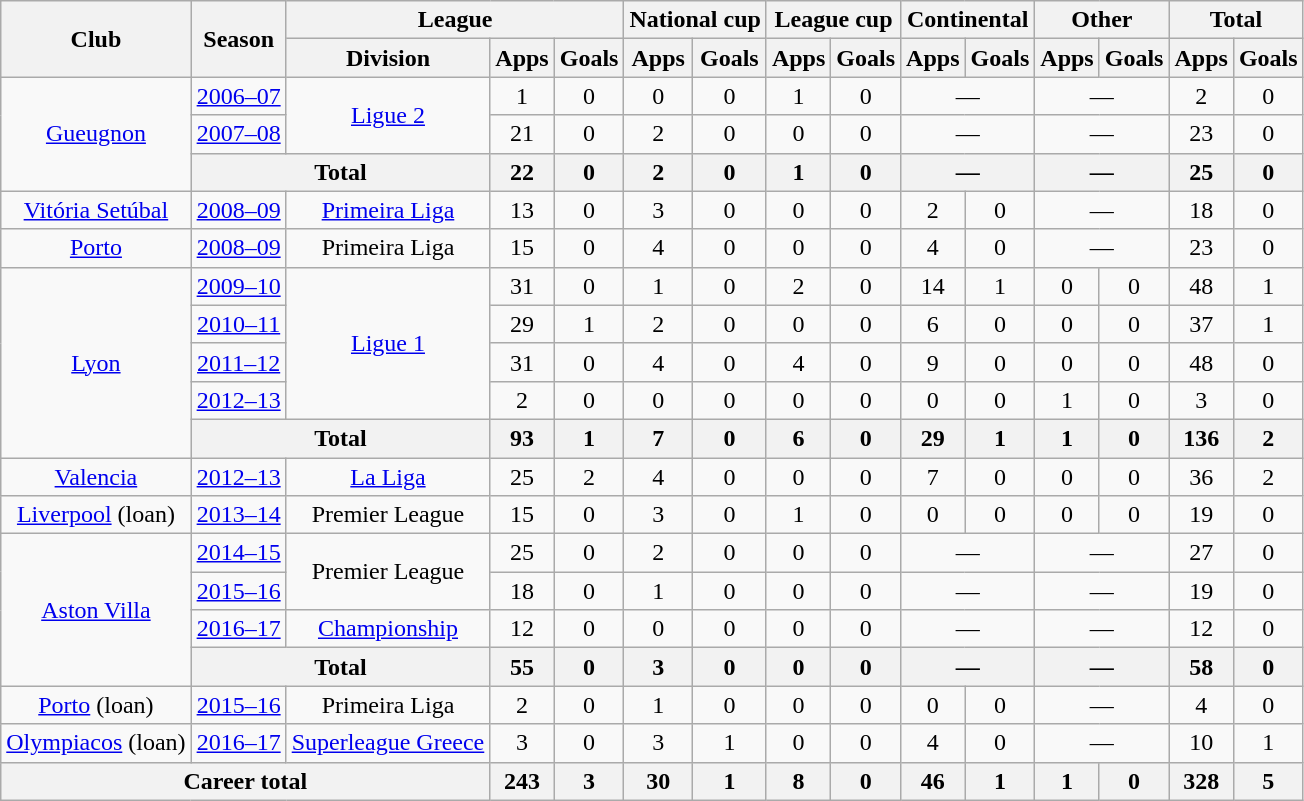<table class="wikitable" style="text-align:center">
<tr>
<th rowspan="2">Club</th>
<th rowspan="2">Season</th>
<th colspan="3">League</th>
<th colspan="2">National cup</th>
<th colspan="2">League cup</th>
<th colspan="2">Continental</th>
<th colspan="2">Other</th>
<th colspan="2">Total</th>
</tr>
<tr>
<th>Division</th>
<th>Apps</th>
<th>Goals</th>
<th>Apps</th>
<th>Goals</th>
<th>Apps</th>
<th>Goals</th>
<th>Apps</th>
<th>Goals</th>
<th>Apps</th>
<th>Goals</th>
<th>Apps</th>
<th>Goals</th>
</tr>
<tr>
<td rowspan="3"><a href='#'>Gueugnon</a></td>
<td><a href='#'>2006–07</a></td>
<td rowspan="2"><a href='#'>Ligue 2</a></td>
<td>1</td>
<td>0</td>
<td>0</td>
<td>0</td>
<td>1</td>
<td>0</td>
<td colspan="2">—</td>
<td colspan="2">—</td>
<td>2</td>
<td>0</td>
</tr>
<tr>
<td><a href='#'>2007–08</a></td>
<td>21</td>
<td>0</td>
<td>2</td>
<td>0</td>
<td>0</td>
<td>0</td>
<td colspan="2">—</td>
<td colspan="2">—</td>
<td>23</td>
<td>0</td>
</tr>
<tr>
<th colspan="2">Total</th>
<th>22</th>
<th>0</th>
<th>2</th>
<th>0</th>
<th>1</th>
<th>0</th>
<th colspan="2">—</th>
<th colspan="2">—</th>
<th>25</th>
<th>0</th>
</tr>
<tr>
<td><a href='#'>Vitória Setúbal</a></td>
<td><a href='#'>2008–09</a></td>
<td><a href='#'>Primeira Liga</a></td>
<td>13</td>
<td>0</td>
<td>3</td>
<td>0</td>
<td>0</td>
<td>0</td>
<td>2</td>
<td>0</td>
<td colspan="2">—</td>
<td>18</td>
<td>0</td>
</tr>
<tr>
<td><a href='#'>Porto</a></td>
<td><a href='#'>2008–09</a></td>
<td>Primeira Liga</td>
<td>15</td>
<td>0</td>
<td>4</td>
<td>0</td>
<td>0</td>
<td>0</td>
<td>4</td>
<td>0</td>
<td colspan="2">—</td>
<td>23</td>
<td>0</td>
</tr>
<tr>
<td rowspan="5"><a href='#'>Lyon</a></td>
<td><a href='#'>2009–10</a></td>
<td rowspan="4"><a href='#'>Ligue 1</a></td>
<td>31</td>
<td>0</td>
<td>1</td>
<td>0</td>
<td>2</td>
<td>0</td>
<td>14</td>
<td>1</td>
<td>0</td>
<td>0</td>
<td>48</td>
<td>1</td>
</tr>
<tr>
<td><a href='#'>2010–11</a></td>
<td>29</td>
<td>1</td>
<td>2</td>
<td>0</td>
<td>0</td>
<td>0</td>
<td>6</td>
<td>0</td>
<td>0</td>
<td>0</td>
<td>37</td>
<td>1</td>
</tr>
<tr>
<td><a href='#'>2011–12</a></td>
<td>31</td>
<td>0</td>
<td>4</td>
<td>0</td>
<td>4</td>
<td>0</td>
<td>9</td>
<td>0</td>
<td>0</td>
<td>0</td>
<td>48</td>
<td>0</td>
</tr>
<tr>
<td><a href='#'>2012–13</a></td>
<td>2</td>
<td>0</td>
<td>0</td>
<td>0</td>
<td>0</td>
<td>0</td>
<td>0</td>
<td>0</td>
<td>1</td>
<td>0</td>
<td>3</td>
<td>0</td>
</tr>
<tr>
<th colspan="2">Total</th>
<th>93</th>
<th>1</th>
<th>7</th>
<th>0</th>
<th>6</th>
<th>0</th>
<th>29</th>
<th>1</th>
<th>1</th>
<th>0</th>
<th>136</th>
<th>2</th>
</tr>
<tr>
<td><a href='#'>Valencia</a></td>
<td><a href='#'>2012–13</a></td>
<td><a href='#'>La Liga</a></td>
<td>25</td>
<td>2</td>
<td>4</td>
<td>0</td>
<td>0</td>
<td>0</td>
<td>7</td>
<td>0</td>
<td>0</td>
<td>0</td>
<td>36</td>
<td>2</td>
</tr>
<tr>
<td><a href='#'>Liverpool</a> (loan)</td>
<td><a href='#'>2013–14</a></td>
<td>Premier League</td>
<td>15</td>
<td>0</td>
<td>3</td>
<td>0</td>
<td>1</td>
<td>0</td>
<td>0</td>
<td>0</td>
<td>0</td>
<td>0</td>
<td>19</td>
<td>0</td>
</tr>
<tr>
<td rowspan="4"><a href='#'>Aston Villa</a></td>
<td><a href='#'>2014–15</a></td>
<td rowspan="2">Premier League</td>
<td>25</td>
<td>0</td>
<td>2</td>
<td>0</td>
<td>0</td>
<td>0</td>
<td colspan="2">—</td>
<td colspan="2">—</td>
<td>27</td>
<td>0</td>
</tr>
<tr>
<td><a href='#'>2015–16</a></td>
<td>18</td>
<td>0</td>
<td>1</td>
<td>0</td>
<td>0</td>
<td>0</td>
<td colspan="2">—</td>
<td colspan="2">—</td>
<td>19</td>
<td>0</td>
</tr>
<tr>
<td><a href='#'>2016–17</a></td>
<td><a href='#'>Championship</a></td>
<td>12</td>
<td>0</td>
<td>0</td>
<td>0</td>
<td>0</td>
<td>0</td>
<td colspan="2">—</td>
<td colspan="2">—</td>
<td>12</td>
<td>0</td>
</tr>
<tr>
<th colspan="2">Total</th>
<th>55</th>
<th>0</th>
<th>3</th>
<th>0</th>
<th>0</th>
<th>0</th>
<th colspan="2">—</th>
<th colspan="2">—</th>
<th>58</th>
<th>0</th>
</tr>
<tr>
<td><a href='#'>Porto</a> (loan)</td>
<td><a href='#'>2015–16</a></td>
<td>Primeira Liga</td>
<td>2</td>
<td>0</td>
<td>1</td>
<td>0</td>
<td>0</td>
<td>0</td>
<td>0</td>
<td>0</td>
<td colspan="2">—</td>
<td>4</td>
<td>0</td>
</tr>
<tr>
<td><a href='#'>Olympiacos</a> (loan)</td>
<td><a href='#'>2016–17</a></td>
<td><a href='#'>Superleague Greece</a></td>
<td>3</td>
<td>0</td>
<td>3</td>
<td>1</td>
<td>0</td>
<td>0</td>
<td>4</td>
<td>0</td>
<td colspan="2">—</td>
<td>10</td>
<td>1</td>
</tr>
<tr>
<th colspan="3">Career total</th>
<th>243</th>
<th>3</th>
<th>30</th>
<th>1</th>
<th>8</th>
<th>0</th>
<th>46</th>
<th>1</th>
<th>1</th>
<th>0</th>
<th>328</th>
<th>5</th>
</tr>
</table>
